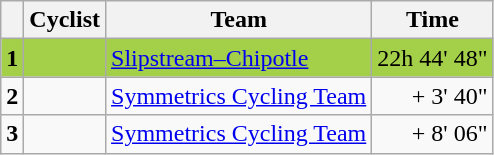<table class="wikitable">
<tr>
<th></th>
<th>Cyclist</th>
<th>Team</th>
<th>Time</th>
</tr>
<tr style="background:#a4d049;">
<td><strong>1</strong></td>
<td></td>
<td><a href='#'>Slipstream–Chipotle</a></td>
<td align=right>22h 44' 48"</td>
</tr>
<tr>
<td><strong>2</strong></td>
<td></td>
<td><a href='#'>Symmetrics Cycling Team</a></td>
<td align=right>+ 3' 40"</td>
</tr>
<tr>
<td><strong>3</strong></td>
<td></td>
<td><a href='#'>Symmetrics Cycling Team</a></td>
<td align=right>+ 8' 06"</td>
</tr>
</table>
